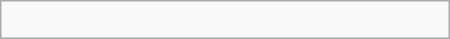<table class="wikitable" border="1" width=300px align="right">
<tr>
<td><br></td>
</tr>
</table>
